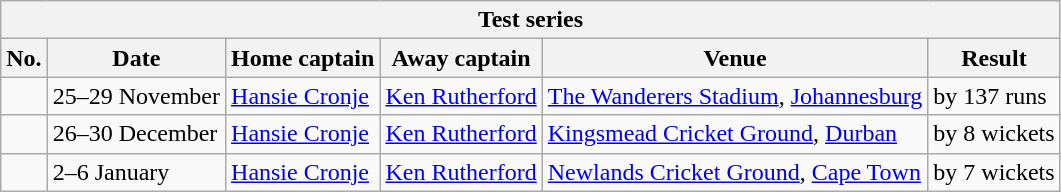<table class="wikitable">
<tr>
<th colspan="9">Test series</th>
</tr>
<tr>
<th>No.</th>
<th>Date</th>
<th>Home captain</th>
<th>Away captain</th>
<th>Venue</th>
<th>Result</th>
</tr>
<tr>
<td></td>
<td>25–29 November</td>
<td><a href='#'>Hansie Cronje</a></td>
<td><a href='#'>Ken Rutherford</a></td>
<td><a href='#'>The Wanderers Stadium</a>, <a href='#'>Johannesburg</a></td>
<td> by 137 runs</td>
</tr>
<tr>
<td></td>
<td>26–30 December</td>
<td><a href='#'>Hansie Cronje</a></td>
<td><a href='#'>Ken Rutherford</a></td>
<td><a href='#'>Kingsmead Cricket Ground</a>, <a href='#'>Durban</a></td>
<td> by 8 wickets</td>
</tr>
<tr>
<td></td>
<td>2–6 January</td>
<td><a href='#'>Hansie Cronje</a></td>
<td><a href='#'>Ken Rutherford</a></td>
<td><a href='#'>Newlands Cricket Ground</a>, <a href='#'>Cape Town</a></td>
<td> by 7 wickets</td>
</tr>
</table>
